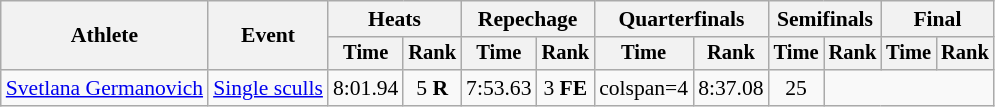<table class="wikitable" style="font-size:90%">
<tr>
<th rowspan="2">Athlete</th>
<th rowspan="2">Event</th>
<th colspan="2">Heats</th>
<th colspan="2">Repechage</th>
<th colspan=2>Quarterfinals</th>
<th colspan="2">Semifinals</th>
<th colspan="2">Final</th>
</tr>
<tr style="font-size:95%">
<th>Time</th>
<th>Rank</th>
<th>Time</th>
<th>Rank</th>
<th>Time</th>
<th>Rank</th>
<th>Time</th>
<th>Rank</th>
<th>Time</th>
<th>Rank</th>
</tr>
<tr align=center>
<td align=left><a href='#'>Svetlana Germanovich</a></td>
<td align=left><a href='#'>Single sculls</a></td>
<td>8:01.94</td>
<td>5 <strong>R</strong></td>
<td>7:53.63</td>
<td>3 <strong>FE</strong></td>
<td>colspan=4 </td>
<td>8:37.08</td>
<td>25</td>
</tr>
</table>
